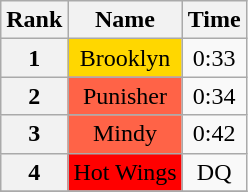<table class="wikitable" style="text-align:center">
<tr>
<th>Rank</th>
<th>Name</th>
<th>Time</th>
</tr>
<tr>
<th>1</th>
<td bgcolor="gold">Brooklyn</td>
<td>0:33</td>
</tr>
<tr>
<th>2</th>
<td bgcolor="tomato">Punisher</td>
<td>0:34</td>
</tr>
<tr>
<th>3</th>
<td bgcolor="tomato">Mindy</td>
<td>0:42</td>
</tr>
<tr>
<th>4</th>
<td bgcolor="red">Hot Wings</td>
<td>DQ</td>
</tr>
<tr>
</tr>
</table>
